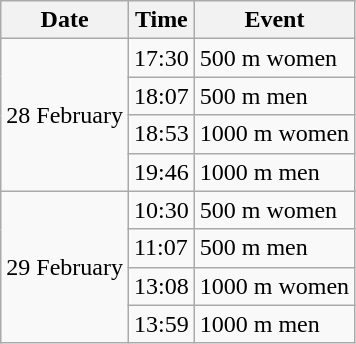<table class="wikitable" border="1">
<tr>
<th>Date</th>
<th>Time</th>
<th>Event</th>
</tr>
<tr>
<td rowspan=4>28 February</td>
<td>17:30</td>
<td>500 m women</td>
</tr>
<tr>
<td>18:07</td>
<td>500 m men</td>
</tr>
<tr>
<td>18:53</td>
<td>1000 m women</td>
</tr>
<tr>
<td>19:46</td>
<td>1000 m men</td>
</tr>
<tr>
<td rowspan=4>29 February</td>
<td>10:30</td>
<td>500 m women</td>
</tr>
<tr>
<td>11:07</td>
<td>500 m men</td>
</tr>
<tr>
<td>13:08</td>
<td>1000 m women</td>
</tr>
<tr>
<td>13:59</td>
<td>1000 m men</td>
</tr>
</table>
